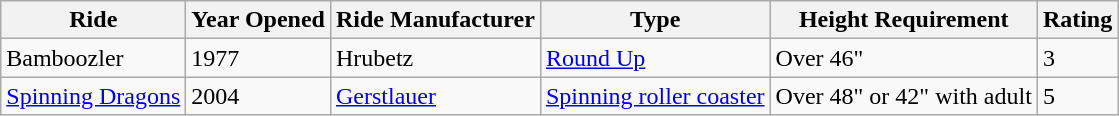<table class="wikitable sortable">
<tr>
<th>Ride</th>
<th>Year Opened</th>
<th>Ride Manufacturer</th>
<th>Type</th>
<th>Height Requirement</th>
<th>Rating</th>
</tr>
<tr>
<td>Bamboozler</td>
<td>1977</td>
<td>Hrubetz</td>
<td><a href='#'>Round Up</a></td>
<td>Over 46"</td>
<td>3</td>
</tr>
<tr>
<td><a href='#'>Spinning Dragons</a></td>
<td>2004</td>
<td><a href='#'>Gerstlauer</a></td>
<td><a href='#'>Spinning roller coaster</a></td>
<td>Over 48" or 42" with adult</td>
<td>5</td>
</tr>
</table>
